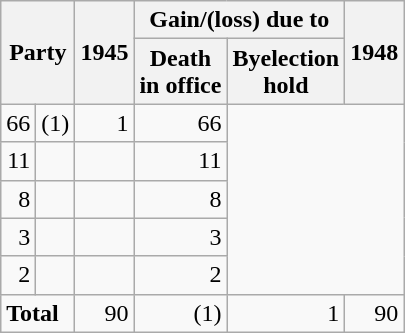<table class="wikitable" style="text-align:right">
<tr>
<th rowspan="2" colspan="2">Party</th>
<th rowspan="2">1945</th>
<th colspan="2">Gain/(loss) due to</th>
<th rowspan="2">1948</th>
</tr>
<tr>
<th>Death<br>in office</th>
<th>Byelection<br>hold</th>
</tr>
<tr>
<td>66</td>
<td>(1)</td>
<td>1</td>
<td>66</td>
</tr>
<tr>
<td>11</td>
<td></td>
<td></td>
<td>11</td>
</tr>
<tr>
<td>8</td>
<td></td>
<td></td>
<td>8</td>
</tr>
<tr>
<td>3</td>
<td></td>
<td></td>
<td>3</td>
</tr>
<tr>
<td>2</td>
<td></td>
<td></td>
<td>2</td>
</tr>
<tr>
<td colspan="2" style="text-align:left;"><strong>Total</strong></td>
<td>90</td>
<td>(1)</td>
<td>1</td>
<td>90</td>
</tr>
</table>
